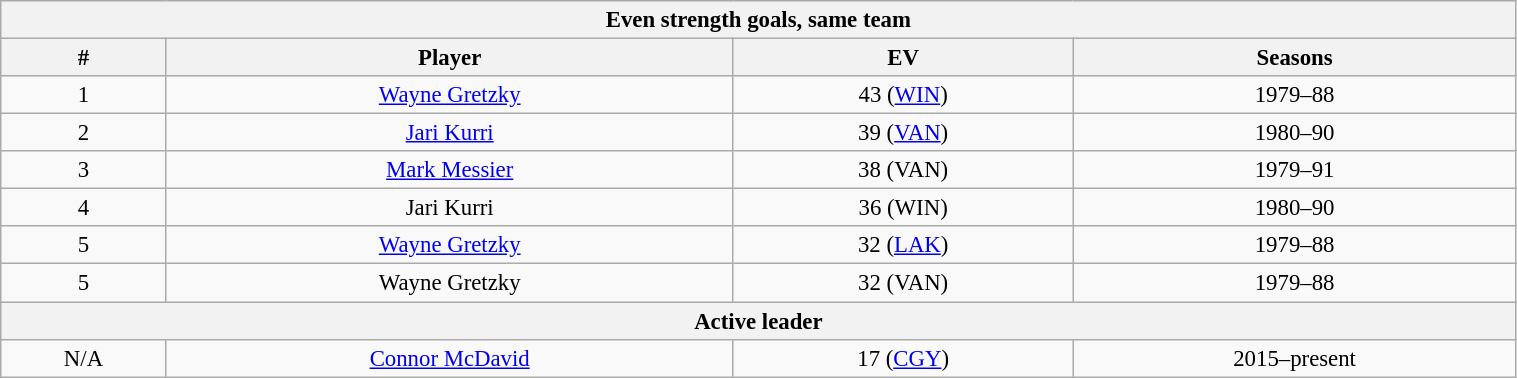<table class="wikitable" style="text-align: center; font-size: 95%" width="80%">
<tr>
<th colspan="4">Even strength goals, same team</th>
</tr>
<tr>
<th>#</th>
<th>Player</th>
<th>EV</th>
<th>Seasons</th>
</tr>
<tr>
<td>1</td>
<td><a href='#'>Wayne Gretzky</a></td>
<td>43 (<a href='#'>WIN</a>)</td>
<td>1979–88</td>
</tr>
<tr>
<td>2</td>
<td><a href='#'>Jari Kurri</a></td>
<td>39 (<a href='#'>VAN</a>)</td>
<td>1980–90</td>
</tr>
<tr>
<td>3</td>
<td><a href='#'>Mark Messier</a></td>
<td>38 (VAN)</td>
<td>1979–91</td>
</tr>
<tr>
<td>4</td>
<td>Jari Kurri</td>
<td>36 (WIN)</td>
<td>1980–90</td>
</tr>
<tr>
<td>5</td>
<td><a href='#'>Wayne Gretzky</a></td>
<td>32 (<a href='#'>LAK</a>)</td>
<td>1979–88</td>
</tr>
<tr>
<td>5</td>
<td>Wayne Gretzky</td>
<td>32 (VAN)</td>
<td>1979–88</td>
</tr>
<tr>
<th colspan="4">Active leader</th>
</tr>
<tr>
<td>N/A</td>
<td><a href='#'>Connor McDavid</a></td>
<td>17 (<a href='#'>CGY</a>)</td>
<td>2015–present</td>
</tr>
</table>
